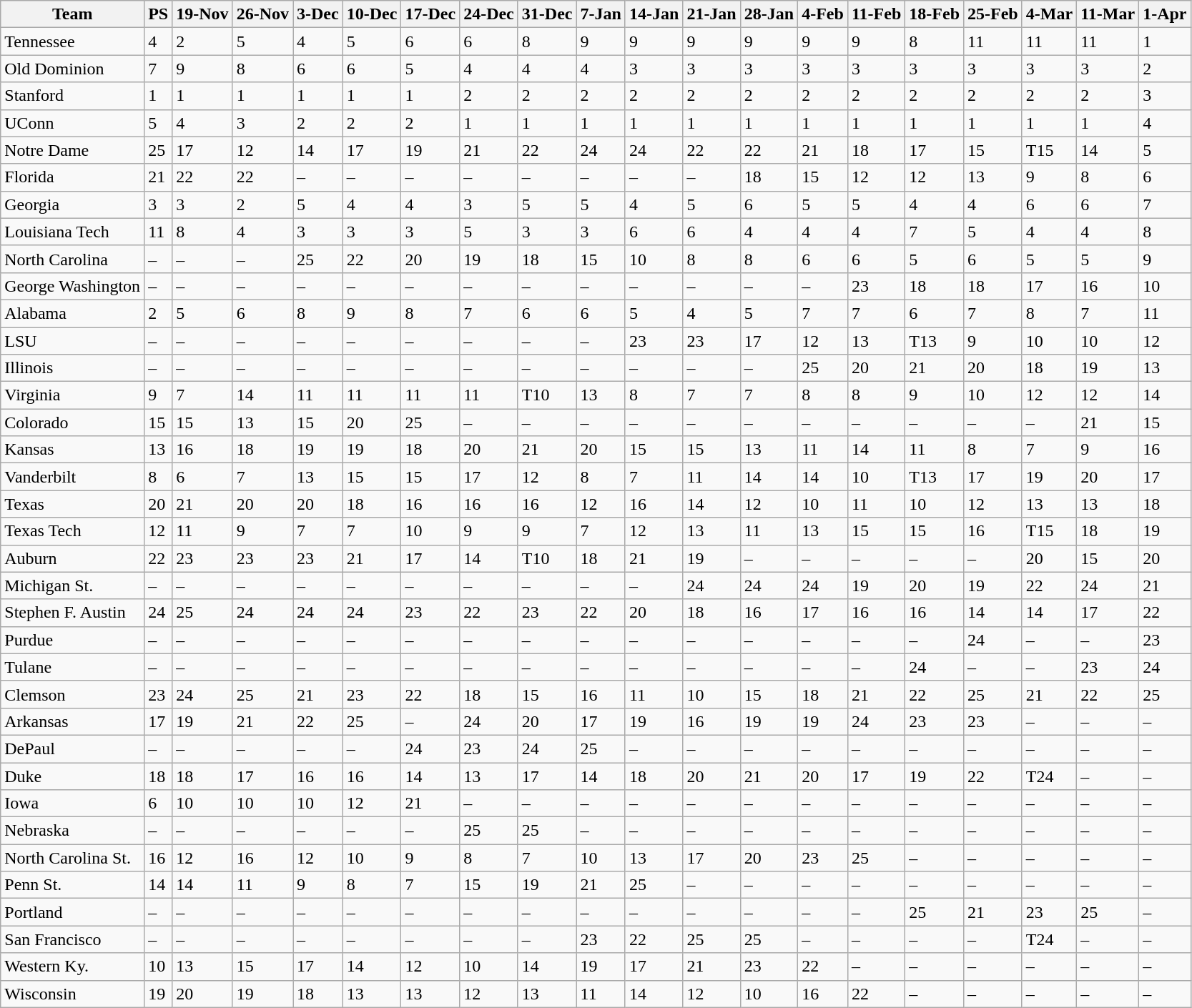<table class="wikitable sortable">
<tr>
<th>Team</th>
<th>PS</th>
<th>19-Nov</th>
<th>26-Nov</th>
<th>3-Dec</th>
<th>10-Dec</th>
<th>17-Dec</th>
<th>24-Dec</th>
<th>31-Dec</th>
<th>7-Jan</th>
<th>14-Jan</th>
<th>21-Jan</th>
<th>28-Jan</th>
<th>4-Feb</th>
<th>11-Feb</th>
<th>18-Feb</th>
<th>25-Feb</th>
<th>4-Mar</th>
<th>11-Mar</th>
<th>1-Apr</th>
</tr>
<tr>
<td>Tennessee</td>
<td>4</td>
<td>2</td>
<td>5</td>
<td>4</td>
<td>5</td>
<td>6</td>
<td>6</td>
<td>8</td>
<td>9</td>
<td>9</td>
<td>9</td>
<td>9</td>
<td>9</td>
<td>9</td>
<td>8</td>
<td>11</td>
<td>11</td>
<td>11</td>
<td>1</td>
</tr>
<tr>
<td>Old Dominion</td>
<td>7</td>
<td>9</td>
<td>8</td>
<td>6</td>
<td>6</td>
<td>5</td>
<td>4</td>
<td>4</td>
<td>4</td>
<td>3</td>
<td>3</td>
<td>3</td>
<td>3</td>
<td>3</td>
<td>3</td>
<td>3</td>
<td>3</td>
<td>3</td>
<td>2</td>
</tr>
<tr>
<td>Stanford</td>
<td>1</td>
<td>1</td>
<td>1</td>
<td>1</td>
<td>1</td>
<td>1</td>
<td>2</td>
<td>2</td>
<td>2</td>
<td>2</td>
<td>2</td>
<td>2</td>
<td>2</td>
<td>2</td>
<td>2</td>
<td>2</td>
<td>2</td>
<td>2</td>
<td>3</td>
</tr>
<tr>
<td>UConn</td>
<td>5</td>
<td>4</td>
<td>3</td>
<td>2</td>
<td>2</td>
<td>2</td>
<td>1</td>
<td>1</td>
<td>1</td>
<td>1</td>
<td>1</td>
<td>1</td>
<td>1</td>
<td>1</td>
<td>1</td>
<td>1</td>
<td>1</td>
<td>1</td>
<td>4</td>
</tr>
<tr>
<td>Notre Dame</td>
<td>25</td>
<td>17</td>
<td>12</td>
<td>14</td>
<td>17</td>
<td>19</td>
<td>21</td>
<td>22</td>
<td>24</td>
<td>24</td>
<td>22</td>
<td>22</td>
<td>21</td>
<td>18</td>
<td>17</td>
<td>15</td>
<td data-sort-value=15>T15</td>
<td>14</td>
<td>5</td>
</tr>
<tr>
<td>Florida</td>
<td>21</td>
<td>22</td>
<td>22</td>
<td data-sort-value=99>–</td>
<td data-sort-value=99>–</td>
<td data-sort-value=99>–</td>
<td data-sort-value=99>–</td>
<td data-sort-value=99>–</td>
<td data-sort-value=99>–</td>
<td data-sort-value=99>–</td>
<td data-sort-value=99>–</td>
<td>18</td>
<td>15</td>
<td>12</td>
<td>12</td>
<td>13</td>
<td>9</td>
<td>8</td>
<td>6</td>
</tr>
<tr>
<td>Georgia</td>
<td>3</td>
<td>3</td>
<td>2</td>
<td>5</td>
<td>4</td>
<td>4</td>
<td>3</td>
<td>5</td>
<td>5</td>
<td>4</td>
<td>5</td>
<td>6</td>
<td>5</td>
<td>5</td>
<td>4</td>
<td>4</td>
<td>6</td>
<td>6</td>
<td>7</td>
</tr>
<tr>
<td>Louisiana Tech</td>
<td>11</td>
<td>8</td>
<td>4</td>
<td>3</td>
<td>3</td>
<td>3</td>
<td>5</td>
<td>3</td>
<td>3</td>
<td>6</td>
<td>6</td>
<td>4</td>
<td>4</td>
<td>4</td>
<td>7</td>
<td>5</td>
<td>4</td>
<td>4</td>
<td>8</td>
</tr>
<tr>
<td>North Carolina</td>
<td data-sort-value=99>–</td>
<td data-sort-value=99>–</td>
<td data-sort-value=99>–</td>
<td>25</td>
<td>22</td>
<td>20</td>
<td>19</td>
<td>18</td>
<td>15</td>
<td>10</td>
<td>8</td>
<td>8</td>
<td>6</td>
<td>6</td>
<td>5</td>
<td>6</td>
<td>5</td>
<td>5</td>
<td>9</td>
</tr>
<tr>
<td>George Washington</td>
<td data-sort-value=99>–</td>
<td data-sort-value=99>–</td>
<td data-sort-value=99>–</td>
<td data-sort-value=99>–</td>
<td data-sort-value=99>–</td>
<td data-sort-value=99>–</td>
<td data-sort-value=99>–</td>
<td data-sort-value=99>–</td>
<td data-sort-value=99>–</td>
<td data-sort-value=99>–</td>
<td data-sort-value=99>–</td>
<td data-sort-value=99>–</td>
<td data-sort-value=99>–</td>
<td>23</td>
<td>18</td>
<td>18</td>
<td>17</td>
<td>16</td>
<td>10</td>
</tr>
<tr>
<td>Alabama</td>
<td>2</td>
<td>5</td>
<td>6</td>
<td>8</td>
<td>9</td>
<td>8</td>
<td>7</td>
<td>6</td>
<td>6</td>
<td>5</td>
<td>4</td>
<td>5</td>
<td>7</td>
<td>7</td>
<td>6</td>
<td>7</td>
<td>8</td>
<td>7</td>
<td>11</td>
</tr>
<tr>
<td>LSU</td>
<td data-sort-value=99>–</td>
<td data-sort-value=99>–</td>
<td data-sort-value=99>–</td>
<td data-sort-value=99>–</td>
<td data-sort-value=99>–</td>
<td data-sort-value=99>–</td>
<td data-sort-value=99>–</td>
<td data-sort-value=99>–</td>
<td data-sort-value=99>–</td>
<td>23</td>
<td>23</td>
<td>17</td>
<td>12</td>
<td>13</td>
<td data-sort-value=13>T13</td>
<td>9</td>
<td>10</td>
<td>10</td>
<td>12</td>
</tr>
<tr>
<td>Illinois</td>
<td data-sort-value=99>–</td>
<td data-sort-value=99>–</td>
<td data-sort-value=99>–</td>
<td data-sort-value=99>–</td>
<td data-sort-value=99>–</td>
<td data-sort-value=99>–</td>
<td data-sort-value=99>–</td>
<td data-sort-value=99>–</td>
<td data-sort-value=99>–</td>
<td data-sort-value=99>–</td>
<td data-sort-value=99>–</td>
<td data-sort-value=99>–</td>
<td>25</td>
<td>20</td>
<td>21</td>
<td>20</td>
<td>18</td>
<td>19</td>
<td>13</td>
</tr>
<tr>
<td>Virginia</td>
<td>9</td>
<td>7</td>
<td>14</td>
<td>11</td>
<td>11</td>
<td>11</td>
<td>11</td>
<td data-sort-value=10>T10</td>
<td>13</td>
<td>8</td>
<td>7</td>
<td>7</td>
<td>8</td>
<td>8</td>
<td>9</td>
<td>10</td>
<td>12</td>
<td>12</td>
<td>14</td>
</tr>
<tr>
<td>Colorado</td>
<td>15</td>
<td>15</td>
<td>13</td>
<td>15</td>
<td>20</td>
<td>25</td>
<td data-sort-value=99>–</td>
<td data-sort-value=99>–</td>
<td data-sort-value=99>–</td>
<td data-sort-value=99>–</td>
<td data-sort-value=99>–</td>
<td data-sort-value=99>–</td>
<td data-sort-value=99>–</td>
<td data-sort-value=99>–</td>
<td data-sort-value=99>–</td>
<td data-sort-value=99>–</td>
<td data-sort-value=99>–</td>
<td>21</td>
<td>15</td>
</tr>
<tr>
<td>Kansas</td>
<td>13</td>
<td>16</td>
<td>18</td>
<td>19</td>
<td>19</td>
<td>18</td>
<td>20</td>
<td>21</td>
<td>20</td>
<td>15</td>
<td>15</td>
<td>13</td>
<td>11</td>
<td>14</td>
<td>11</td>
<td>8</td>
<td>7</td>
<td>9</td>
<td>16</td>
</tr>
<tr>
<td>Vanderbilt</td>
<td>8</td>
<td>6</td>
<td>7</td>
<td>13</td>
<td>15</td>
<td>15</td>
<td>17</td>
<td>12</td>
<td>8</td>
<td>7</td>
<td>11</td>
<td>14</td>
<td>14</td>
<td>10</td>
<td data-sort-value=13>T13</td>
<td>17</td>
<td>19</td>
<td>20</td>
<td>17</td>
</tr>
<tr>
<td>Texas</td>
<td>20</td>
<td>21</td>
<td>20</td>
<td>20</td>
<td>18</td>
<td>16</td>
<td>16</td>
<td>16</td>
<td>12</td>
<td>16</td>
<td>14</td>
<td>12</td>
<td>10</td>
<td>11</td>
<td>10</td>
<td>12</td>
<td>13</td>
<td>13</td>
<td>18</td>
</tr>
<tr>
<td>Texas Tech</td>
<td>12</td>
<td>11</td>
<td>9</td>
<td>7</td>
<td>7</td>
<td>10</td>
<td>9</td>
<td>9</td>
<td>7</td>
<td>12</td>
<td>13</td>
<td>11</td>
<td>13</td>
<td>15</td>
<td>15</td>
<td>16</td>
<td>T15</td>
<td>18</td>
<td>19</td>
</tr>
<tr>
<td>Auburn</td>
<td>22</td>
<td>23</td>
<td>23</td>
<td>23</td>
<td>21</td>
<td>17</td>
<td>14</td>
<td data-sort-value=10>T10</td>
<td>18</td>
<td>21</td>
<td>19</td>
<td data-sort-value=99>–</td>
<td data-sort-value=99>–</td>
<td data-sort-value=99>–</td>
<td data-sort-value=99>–</td>
<td data-sort-value=99>–</td>
<td>20</td>
<td>15</td>
<td>20</td>
</tr>
<tr>
<td>Michigan St.</td>
<td data-sort-value=99>–</td>
<td data-sort-value=99>–</td>
<td data-sort-value=99>–</td>
<td data-sort-value=99>–</td>
<td data-sort-value=99>–</td>
<td data-sort-value=99>–</td>
<td data-sort-value=99>–</td>
<td data-sort-value=99>–</td>
<td data-sort-value=99>–</td>
<td data-sort-value=99>–</td>
<td>24</td>
<td>24</td>
<td>24</td>
<td>19</td>
<td>20</td>
<td>19</td>
<td>22</td>
<td>24</td>
<td>21</td>
</tr>
<tr>
<td>Stephen F. Austin</td>
<td>24</td>
<td>25</td>
<td>24</td>
<td>24</td>
<td>24</td>
<td>23</td>
<td>22</td>
<td>23</td>
<td>22</td>
<td>20</td>
<td>18</td>
<td>16</td>
<td>17</td>
<td>16</td>
<td>16</td>
<td>14</td>
<td>14</td>
<td>17</td>
<td>22</td>
</tr>
<tr>
<td>Purdue</td>
<td data-sort-value=99>–</td>
<td data-sort-value=99>–</td>
<td data-sort-value=99>–</td>
<td data-sort-value=99>–</td>
<td data-sort-value=99>–</td>
<td data-sort-value=99>–</td>
<td data-sort-value=99>–</td>
<td data-sort-value=99>–</td>
<td data-sort-value=99>–</td>
<td data-sort-value=99>–</td>
<td data-sort-value=99>–</td>
<td data-sort-value=99>–</td>
<td data-sort-value=99>–</td>
<td data-sort-value=99>–</td>
<td data-sort-value=99>–</td>
<td>24</td>
<td data-sort-value=99>–</td>
<td data-sort-value=99>–</td>
<td>23</td>
</tr>
<tr>
<td>Tulane</td>
<td data-sort-value=99>–</td>
<td data-sort-value=99>–</td>
<td data-sort-value=99>–</td>
<td data-sort-value=99>–</td>
<td data-sort-value=99>–</td>
<td data-sort-value=99>–</td>
<td data-sort-value=99>–</td>
<td data-sort-value=99>–</td>
<td data-sort-value=99>–</td>
<td data-sort-value=99>–</td>
<td data-sort-value=99>–</td>
<td data-sort-value=99>–</td>
<td data-sort-value=99>–</td>
<td data-sort-value=99>–</td>
<td>24</td>
<td data-sort-value=99>–</td>
<td data-sort-value=99>–</td>
<td>23</td>
<td>24</td>
</tr>
<tr>
<td>Clemson</td>
<td>23</td>
<td>24</td>
<td>25</td>
<td>21</td>
<td>23</td>
<td>22</td>
<td>18</td>
<td>15</td>
<td>16</td>
<td>11</td>
<td>10</td>
<td>15</td>
<td>18</td>
<td>21</td>
<td>22</td>
<td>25</td>
<td>21</td>
<td>22</td>
<td>25</td>
</tr>
<tr>
<td>Arkansas</td>
<td>17</td>
<td>19</td>
<td>21</td>
<td>22</td>
<td>25</td>
<td data-sort-value=99>–</td>
<td>24</td>
<td>20</td>
<td>17</td>
<td>19</td>
<td>16</td>
<td>19</td>
<td>19</td>
<td>24</td>
<td>23</td>
<td>23</td>
<td data-sort-value=99>–</td>
<td data-sort-value=99>–</td>
<td data-sort-value=99>–</td>
</tr>
<tr>
<td>DePaul</td>
<td data-sort-value=99>–</td>
<td data-sort-value=99>–</td>
<td data-sort-value=99>–</td>
<td data-sort-value=99>–</td>
<td data-sort-value=99>–</td>
<td>24</td>
<td>23</td>
<td>24</td>
<td>25</td>
<td data-sort-value=99>–</td>
<td data-sort-value=99>–</td>
<td data-sort-value=99>–</td>
<td data-sort-value=99>–</td>
<td data-sort-value=99>–</td>
<td data-sort-value=99>–</td>
<td data-sort-value=99>–</td>
<td data-sort-value=99>–</td>
<td data-sort-value=99>–</td>
<td data-sort-value=99>–</td>
</tr>
<tr>
<td>Duke</td>
<td>18</td>
<td>18</td>
<td>17</td>
<td>16</td>
<td>16</td>
<td>14</td>
<td>13</td>
<td>17</td>
<td>14</td>
<td>18</td>
<td>20</td>
<td>21</td>
<td>20</td>
<td>17</td>
<td>19</td>
<td>22</td>
<td data-sort-value=24>T24</td>
<td data-sort-value=99>–</td>
<td data-sort-value=99>–</td>
</tr>
<tr>
<td>Iowa</td>
<td>6</td>
<td>10</td>
<td>10</td>
<td>10</td>
<td>12</td>
<td>21</td>
<td data-sort-value=99>–</td>
<td data-sort-value=99>–</td>
<td data-sort-value=99>–</td>
<td data-sort-value=99>–</td>
<td data-sort-value=99>–</td>
<td data-sort-value=99>–</td>
<td data-sort-value=99>–</td>
<td data-sort-value=99>–</td>
<td data-sort-value=99>–</td>
<td data-sort-value=99>–</td>
<td data-sort-value=99>–</td>
<td data-sort-value=99>–</td>
<td data-sort-value=99>–</td>
</tr>
<tr>
<td>Nebraska</td>
<td data-sort-value=99>–</td>
<td data-sort-value=99>–</td>
<td data-sort-value=99>–</td>
<td data-sort-value=99>–</td>
<td data-sort-value=99>–</td>
<td data-sort-value=99>–</td>
<td>25</td>
<td>25</td>
<td data-sort-value=99>–</td>
<td data-sort-value=99>–</td>
<td data-sort-value=99>–</td>
<td data-sort-value=99>–</td>
<td data-sort-value=99>–</td>
<td data-sort-value=99>–</td>
<td data-sort-value=99>–</td>
<td data-sort-value=99>–</td>
<td data-sort-value=99>–</td>
<td data-sort-value=99>–</td>
<td data-sort-value=99>–</td>
</tr>
<tr>
<td>North Carolina St.</td>
<td>16</td>
<td>12</td>
<td>16</td>
<td>12</td>
<td>10</td>
<td>9</td>
<td>8</td>
<td>7</td>
<td>10</td>
<td>13</td>
<td>17</td>
<td>20</td>
<td>23</td>
<td>25</td>
<td data-sort-value=99>–</td>
<td data-sort-value=99>–</td>
<td data-sort-value=99>–</td>
<td data-sort-value=99>–</td>
<td data-sort-value=99>–</td>
</tr>
<tr>
<td>Penn St.</td>
<td>14</td>
<td>14</td>
<td>11</td>
<td>9</td>
<td>8</td>
<td>7</td>
<td>15</td>
<td>19</td>
<td>21</td>
<td>25</td>
<td data-sort-value=99>–</td>
<td data-sort-value=99>–</td>
<td data-sort-value=99>–</td>
<td data-sort-value=99>–</td>
<td data-sort-value=99>–</td>
<td data-sort-value=99>–</td>
<td data-sort-value=99>–</td>
<td data-sort-value=99>–</td>
<td data-sort-value=99>–</td>
</tr>
<tr>
<td>Portland</td>
<td data-sort-value=99>–</td>
<td data-sort-value=99>–</td>
<td data-sort-value=99>–</td>
<td data-sort-value=99>–</td>
<td data-sort-value=99>–</td>
<td data-sort-value=99>–</td>
<td data-sort-value=99>–</td>
<td data-sort-value=99>–</td>
<td data-sort-value=99>–</td>
<td data-sort-value=99>–</td>
<td data-sort-value=99>–</td>
<td data-sort-value=99>–</td>
<td data-sort-value=99>–</td>
<td data-sort-value=99>–</td>
<td>25</td>
<td>21</td>
<td>23</td>
<td>25</td>
<td data-sort-value=99>–</td>
</tr>
<tr>
<td>San Francisco</td>
<td data-sort-value=99>–</td>
<td data-sort-value=99>–</td>
<td data-sort-value=99>–</td>
<td data-sort-value=99>–</td>
<td data-sort-value=99>–</td>
<td data-sort-value=99>–</td>
<td data-sort-value=99>–</td>
<td data-sort-value=99>–</td>
<td>23</td>
<td>22</td>
<td>25</td>
<td>25</td>
<td data-sort-value=99>–</td>
<td data-sort-value=99>–</td>
<td data-sort-value=99>–</td>
<td data-sort-value=99>–</td>
<td data-sort-value=21>T24</td>
<td data-sort-value=99>–</td>
<td data-sort-value=99>–</td>
</tr>
<tr>
<td>Western Ky.</td>
<td>10</td>
<td>13</td>
<td>15</td>
<td>17</td>
<td>14</td>
<td>12</td>
<td>10</td>
<td>14</td>
<td>19</td>
<td>17</td>
<td>21</td>
<td>23</td>
<td>22</td>
<td data-sort-value=99>–</td>
<td data-sort-value=99>–</td>
<td data-sort-value=99>–</td>
<td data-sort-value=99>–</td>
<td data-sort-value=99>–</td>
<td data-sort-value=99>–</td>
</tr>
<tr>
<td>Wisconsin</td>
<td>19</td>
<td>20</td>
<td>19</td>
<td>18</td>
<td>13</td>
<td>13</td>
<td>12</td>
<td>13</td>
<td>11</td>
<td>14</td>
<td>12</td>
<td>10</td>
<td>16</td>
<td>22</td>
<td data-sort-value=99>–</td>
<td data-sort-value=99>–</td>
<td data-sort-value=99>–</td>
<td data-sort-value=99>–</td>
<td data-sort-value=99>–</td>
</tr>
</table>
